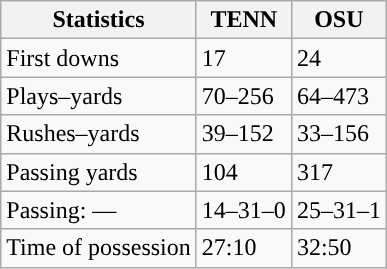<table class="wikitable" style="float:left">
<tr>
<th>Statistics</th>
<th>TENN</th>
<th>OSU</th>
</tr>
<tr>
<td>First downs</td>
<td>17</td>
<td>24</td>
</tr>
<tr>
<td>Plays–yards</td>
<td>70–256</td>
<td>64–473</td>
</tr>
<tr>
<td>Rushes–yards</td>
<td>39–152</td>
<td>33–156</td>
</tr>
<tr>
<td>Passing yards</td>
<td>104</td>
<td>317</td>
</tr>
<tr>
<td>Passing: ––</td>
<td>14–31–0</td>
<td>25–31–1</td>
</tr>
<tr>
<td>Time of possession</td>
<td>27:10</td>
<td>32:50</td>
</tr>
</table>
